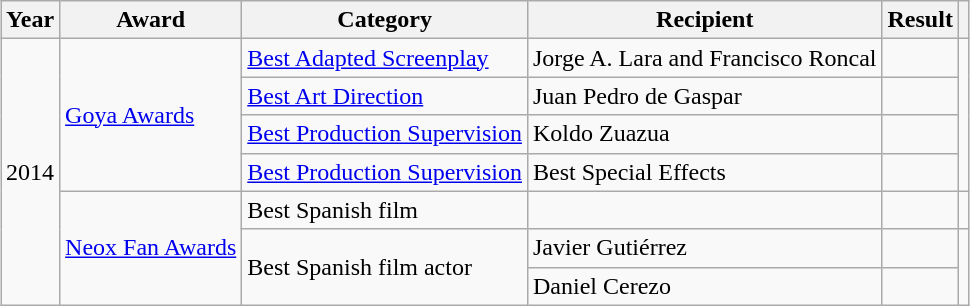<table class="wikitable" style="margin:1em auto;">
<tr>
<th>Year</th>
<th>Award</th>
<th>Category</th>
<th>Recipient</th>
<th>Result</th>
<th></th>
</tr>
<tr>
<td rowspan="7">2014</td>
<td rowspan="4"><a href='#'>Goya Awards</a></td>
<td><a href='#'>Best Adapted Screenplay</a></td>
<td>Jorge A. Lara and Francisco Roncal</td>
<td></td>
<td rowspan=4></td>
</tr>
<tr>
<td><a href='#'>Best Art Direction</a></td>
<td>Juan Pedro de Gaspar</td>
<td></td>
</tr>
<tr>
<td><a href='#'>Best Production Supervision</a></td>
<td>Koldo Zuazua</td>
<td></td>
</tr>
<tr>
<td><a href='#'>Best Production Supervision</a></td>
<td>Best Special Effects</td>
<td></td>
</tr>
<tr>
<td rowspan=3><a href='#'>Neox Fan Awards</a></td>
<td>Best Spanish film</td>
<td></td>
<td></td>
<td></td>
</tr>
<tr>
<td rowspan=2>Best Spanish film actor</td>
<td>Javier Gutiérrez</td>
<td></td>
<td rowspan=2></td>
</tr>
<tr>
<td>Daniel Cerezo</td>
<td></td>
</tr>
</table>
